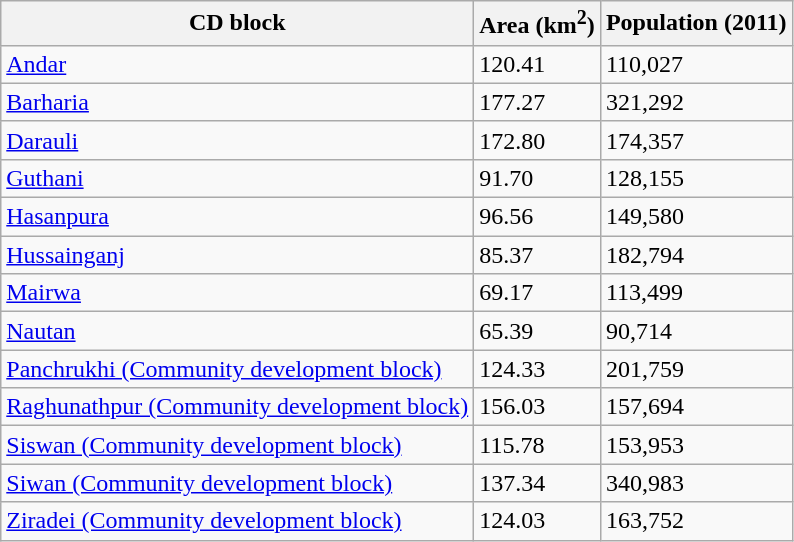<table class="wikitable sortable">
<tr>
<th>CD block</th>
<th>Area (km<sup>2</sup>)</th>
<th>Population (2011)</th>
</tr>
<tr>
<td><a href='#'>Andar</a></td>
<td>120.41</td>
<td>110,027</td>
</tr>
<tr>
<td><a href='#'>Barharia</a></td>
<td>177.27</td>
<td>321,292</td>
</tr>
<tr>
<td><a href='#'>Darauli</a></td>
<td>172.80</td>
<td>174,357</td>
</tr>
<tr>
<td><a href='#'>Guthani</a></td>
<td>91.70</td>
<td>128,155</td>
</tr>
<tr>
<td><a href='#'>Hasanpura</a></td>
<td>96.56</td>
<td>149,580</td>
</tr>
<tr>
<td><a href='#'>Hussainganj</a></td>
<td>85.37</td>
<td>182,794</td>
</tr>
<tr>
<td><a href='#'>Mairwa</a></td>
<td>69.17</td>
<td>113,499</td>
</tr>
<tr>
<td><a href='#'>Nautan</a></td>
<td>65.39</td>
<td>90,714</td>
</tr>
<tr>
<td><a href='#'>Panchrukhi (Community development block)</a></td>
<td>124.33</td>
<td>201,759</td>
</tr>
<tr>
<td><a href='#'>Raghunathpur (Community development block)</a></td>
<td>156.03</td>
<td>157,694</td>
</tr>
<tr>
<td><a href='#'>Siswan (Community development block)</a></td>
<td>115.78</td>
<td>153,953</td>
</tr>
<tr>
<td><a href='#'>Siwan (Community development block)</a></td>
<td>137.34</td>
<td>340,983</td>
</tr>
<tr>
<td><a href='#'>Ziradei (Community development block)</a></td>
<td>124.03</td>
<td>163,752</td>
</tr>
</table>
